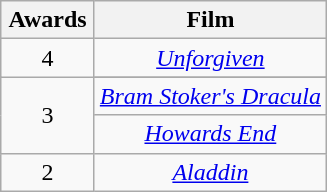<table class="wikitable" style="text-align: center;">
<tr>
<th scope="col" width="55">Awards</th>
<th scope="col" align="center">Film</th>
</tr>
<tr>
<td style="text-align: center;">4</td>
<td><em><a href='#'>Unforgiven</a></em></td>
</tr>
<tr>
<td rowspan=3 style="text-align:center">3</td>
</tr>
<tr>
<td><em><a href='#'>Bram Stoker's Dracula</a></em></td>
</tr>
<tr>
<td><em><a href='#'>Howards End</a></em></td>
</tr>
<tr>
<td rowspan=1 style="text-align:center">2</td>
<td><em><a href='#'>Aladdin</a></em></td>
</tr>
</table>
